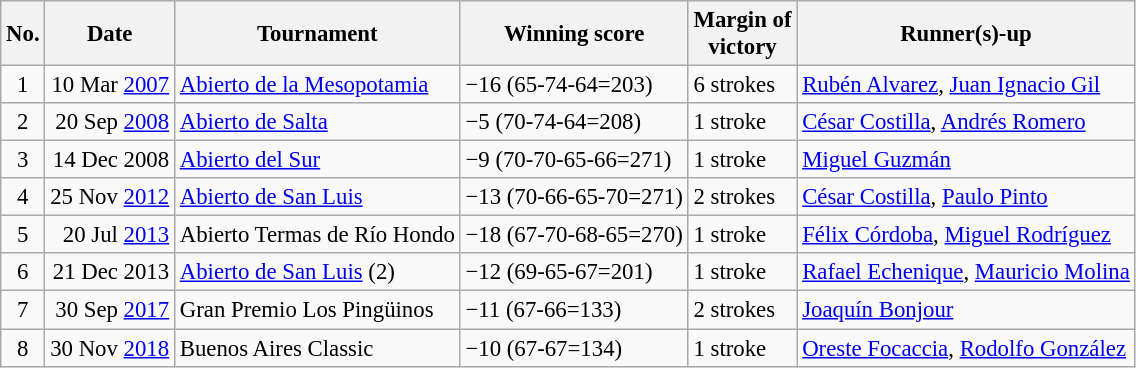<table class="wikitable" style="font-size:95%;">
<tr>
<th>No.</th>
<th>Date</th>
<th>Tournament</th>
<th>Winning score</th>
<th>Margin of<br>victory</th>
<th>Runner(s)-up</th>
</tr>
<tr>
<td align=center>1</td>
<td align=right>10 Mar <a href='#'>2007</a></td>
<td><a href='#'>Abierto de la Mesopotamia</a></td>
<td>−16 (65-74-64=203)</td>
<td>6 strokes</td>
<td> <a href='#'>Rubén Alvarez</a>,  <a href='#'>Juan Ignacio Gil</a></td>
</tr>
<tr>
<td align=center>2</td>
<td align=right>20 Sep <a href='#'>2008</a></td>
<td><a href='#'>Abierto de Salta</a></td>
<td>−5 (70-74-64=208)</td>
<td>1 stroke</td>
<td> <a href='#'>César Costilla</a>,  <a href='#'>Andrés Romero</a></td>
</tr>
<tr>
<td align=center>3</td>
<td align=right>14 Dec 2008</td>
<td><a href='#'>Abierto del Sur</a></td>
<td>−9 (70-70-65-66=271)</td>
<td>1 stroke</td>
<td> <a href='#'>Miguel Guzmán</a></td>
</tr>
<tr>
<td align=center>4</td>
<td align=right>25 Nov <a href='#'>2012</a></td>
<td><a href='#'>Abierto de San Luis</a></td>
<td>−13 (70-66-65-70=271)</td>
<td>2 strokes</td>
<td> <a href='#'>César Costilla</a>,  <a href='#'>Paulo Pinto</a></td>
</tr>
<tr>
<td align=center>5</td>
<td align=right>20 Jul <a href='#'>2013</a></td>
<td>Abierto Termas de Río Hondo</td>
<td>−18 (67-70-68-65=270)</td>
<td>1 stroke</td>
<td> <a href='#'>Félix Córdoba</a>,  <a href='#'>Miguel Rodríguez</a></td>
</tr>
<tr>
<td align=center>6</td>
<td align=right>21 Dec 2013</td>
<td><a href='#'>Abierto de San Luis</a> (2)</td>
<td>−12 (69-65-67=201)</td>
<td>1 stroke</td>
<td> <a href='#'>Rafael Echenique</a>,  <a href='#'>Mauricio Molina</a></td>
</tr>
<tr>
<td align=center>7</td>
<td align=right>30 Sep <a href='#'>2017</a></td>
<td>Gran Premio Los Pingüinos</td>
<td>−11 (67-66=133)</td>
<td>2 strokes</td>
<td> <a href='#'>Joaquín Bonjour</a></td>
</tr>
<tr>
<td align=center>8</td>
<td align=right>30 Nov <a href='#'>2018</a></td>
<td>Buenos Aires Classic</td>
<td>−10 (67-67=134)</td>
<td>1 stroke</td>
<td> <a href='#'>Oreste Focaccia</a>,  <a href='#'>Rodolfo González</a></td>
</tr>
</table>
